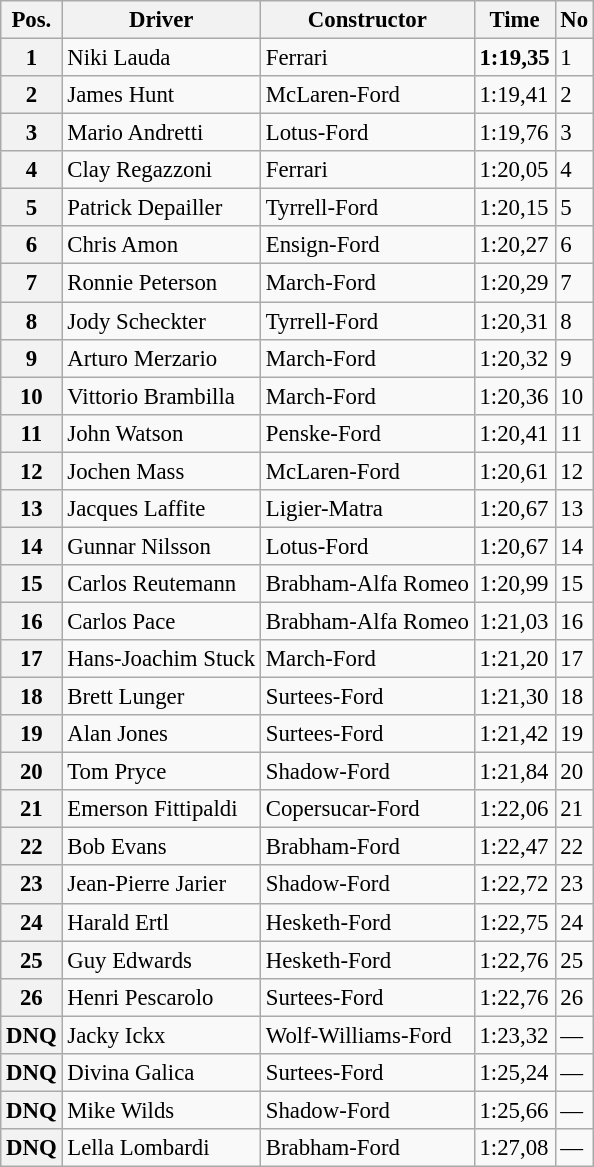<table class="wikitable sortable" style="font-size: 95%">
<tr>
<th>Pos.</th>
<th>Driver</th>
<th>Constructor</th>
<th>Time</th>
<th>No</th>
</tr>
<tr>
<th>1</th>
<td>Niki Lauda</td>
<td>Ferrari</td>
<td><strong>1:19,35</strong></td>
<td>1</td>
</tr>
<tr>
<th>2</th>
<td>James Hunt</td>
<td>McLaren-Ford</td>
<td>1:19,41</td>
<td>2</td>
</tr>
<tr>
<th>3</th>
<td>Mario Andretti</td>
<td>Lotus-Ford</td>
<td>1:19,76</td>
<td>3</td>
</tr>
<tr>
<th>4</th>
<td>Clay Regazzoni</td>
<td>Ferrari</td>
<td>1:20,05</td>
<td>4</td>
</tr>
<tr>
<th>5</th>
<td>Patrick Depailler</td>
<td>Tyrrell-Ford</td>
<td>1:20,15</td>
<td>5</td>
</tr>
<tr>
<th>6</th>
<td>Chris Amon</td>
<td>Ensign-Ford</td>
<td>1:20,27</td>
<td>6</td>
</tr>
<tr>
<th>7</th>
<td>Ronnie Peterson</td>
<td>March-Ford</td>
<td>1:20,29</td>
<td>7</td>
</tr>
<tr>
<th>8</th>
<td>Jody Scheckter</td>
<td>Tyrrell-Ford</td>
<td>1:20,31</td>
<td>8</td>
</tr>
<tr>
<th>9</th>
<td>Arturo Merzario</td>
<td>March-Ford</td>
<td>1:20,32</td>
<td>9</td>
</tr>
<tr>
<th>10</th>
<td>Vittorio Brambilla</td>
<td>March-Ford</td>
<td>1:20,36</td>
<td>10</td>
</tr>
<tr>
<th>11</th>
<td>John Watson</td>
<td>Penske-Ford</td>
<td>1:20,41</td>
<td>11</td>
</tr>
<tr>
<th>12</th>
<td>Jochen Mass</td>
<td>McLaren-Ford</td>
<td>1:20,61</td>
<td>12</td>
</tr>
<tr>
<th>13</th>
<td>Jacques Laffite</td>
<td>Ligier-Matra</td>
<td>1:20,67</td>
<td>13</td>
</tr>
<tr>
<th>14</th>
<td>Gunnar Nilsson</td>
<td>Lotus-Ford</td>
<td>1:20,67</td>
<td>14</td>
</tr>
<tr>
<th>15</th>
<td>Carlos Reutemann</td>
<td>Brabham-Alfa Romeo</td>
<td>1:20,99</td>
<td>15</td>
</tr>
<tr>
<th>16</th>
<td>Carlos Pace</td>
<td>Brabham-Alfa Romeo</td>
<td>1:21,03</td>
<td>16</td>
</tr>
<tr>
<th>17</th>
<td>Hans-Joachim Stuck</td>
<td>March-Ford</td>
<td>1:21,20</td>
<td>17</td>
</tr>
<tr>
<th>18</th>
<td>Brett Lunger</td>
<td>Surtees-Ford</td>
<td>1:21,30</td>
<td>18</td>
</tr>
<tr>
<th>19</th>
<td>Alan Jones</td>
<td>Surtees-Ford</td>
<td>1:21,42</td>
<td>19</td>
</tr>
<tr>
<th>20</th>
<td>Tom Pryce</td>
<td>Shadow-Ford</td>
<td>1:21,84</td>
<td>20</td>
</tr>
<tr>
<th>21</th>
<td>Emerson Fittipaldi</td>
<td>Copersucar-Ford</td>
<td>1:22,06</td>
<td>21</td>
</tr>
<tr>
<th>22</th>
<td>Bob Evans</td>
<td>Brabham-Ford</td>
<td>1:22,47</td>
<td>22</td>
</tr>
<tr>
<th>23</th>
<td>Jean-Pierre Jarier</td>
<td>Shadow-Ford</td>
<td>1:22,72</td>
<td>23</td>
</tr>
<tr>
<th>24</th>
<td>Harald Ertl</td>
<td>Hesketh-Ford</td>
<td>1:22,75</td>
<td>24</td>
</tr>
<tr>
<th>25</th>
<td>Guy Edwards</td>
<td>Hesketh-Ford</td>
<td>1:22,76</td>
<td>25</td>
</tr>
<tr>
<th>26</th>
<td>Henri Pescarolo</td>
<td>Surtees-Ford</td>
<td>1:22,76</td>
<td>26</td>
</tr>
<tr>
<th>DNQ</th>
<td>Jacky Ickx</td>
<td>Wolf-Williams-Ford</td>
<td>1:23,32</td>
<td>—</td>
</tr>
<tr>
<th>DNQ</th>
<td>Divina Galica</td>
<td>Surtees-Ford</td>
<td>1:25,24</td>
<td>—</td>
</tr>
<tr>
<th>DNQ</th>
<td>Mike Wilds</td>
<td>Shadow-Ford</td>
<td>1:25,66</td>
<td>—</td>
</tr>
<tr>
<th>DNQ</th>
<td>Lella Lombardi</td>
<td>Brabham-Ford</td>
<td>1:27,08</td>
<td>—</td>
</tr>
</table>
